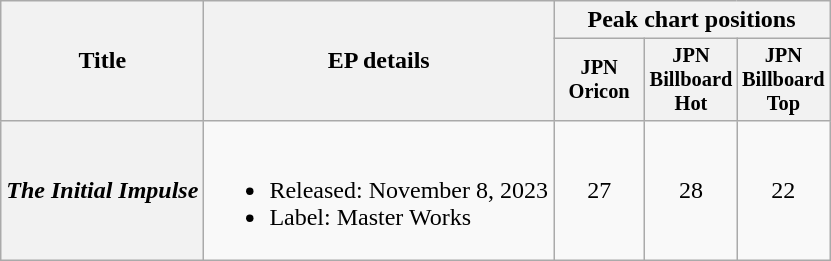<table class="wikitable plainrowheaders">
<tr>
<th scope="col" rowspan="2">Title</th>
<th scope="col" rowspan="2">EP details</th>
<th scope="col" colspan="3">Peak chart positions</th>
</tr>
<tr>
<th scope="col" style="width:4em;font-size:85%">JPN<br>Oricon<br></th>
<th scope="col" style="width:4em;font-size:85%">JPN<br>Billboard<br>Hot<br></th>
<th scope="col" style="width:4em;font-size:85%">JPN<br>Billboard<br>Top<br></th>
</tr>
<tr>
<th scope="row"><em>The Initial Impulse</em></th>
<td><br><ul><li>Released: November 8, 2023</li><li>Label: Master Works</li></ul></td>
<td align="center">27</td>
<td align="center">28</td>
<td align="center">22</td>
</tr>
</table>
